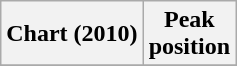<table class="wikitable plainrowheaders" style="text-align:center">
<tr>
<th scope="col">Chart (2010)</th>
<th scope="col">Peak<br>position</th>
</tr>
<tr>
</tr>
</table>
